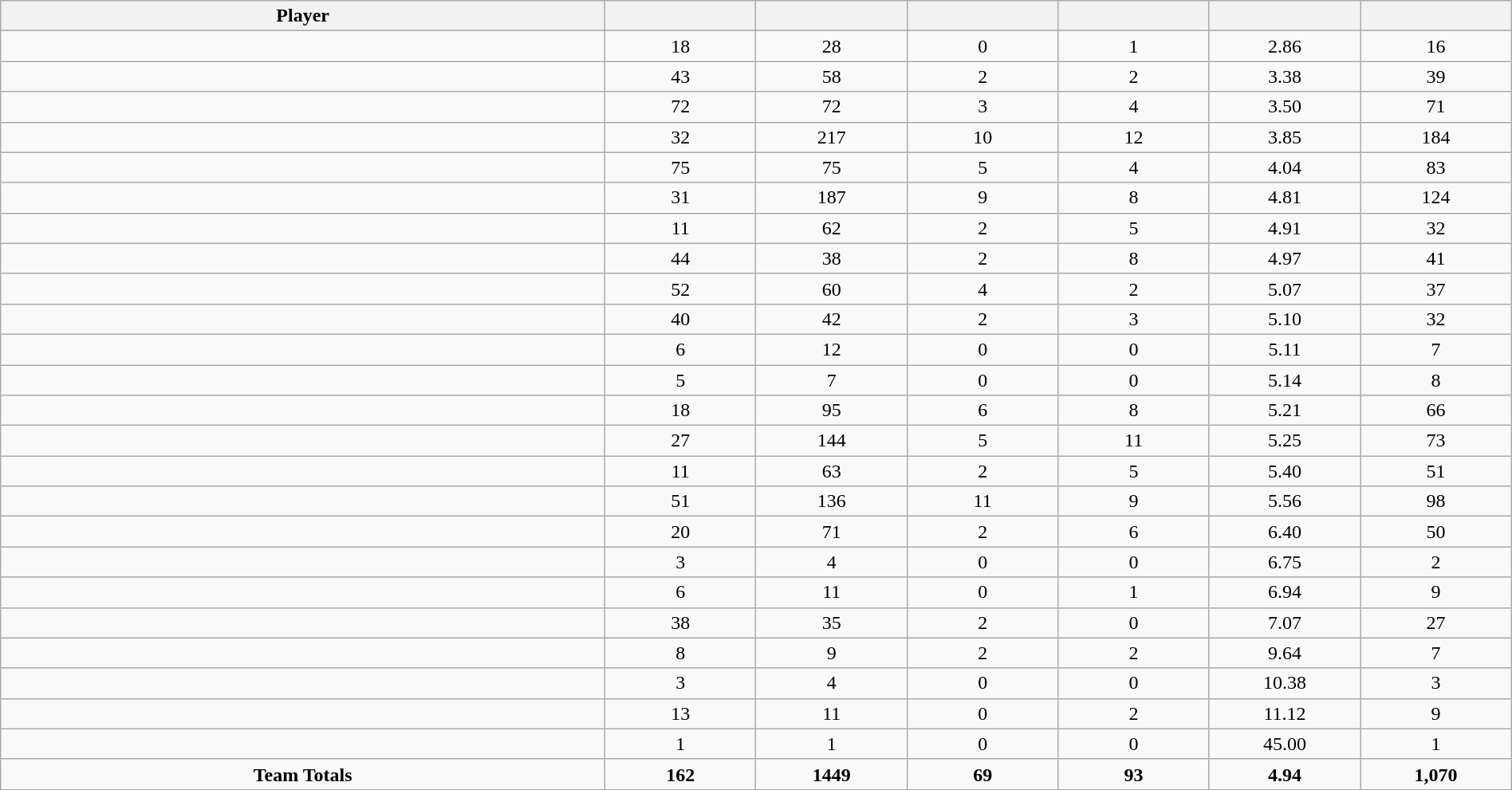<table class="wikitable sortable" style="text-align:center;" width="100%">
<tr>
<th width="40%">Player</th>
<th width="10%"></th>
<th width="10%" data-sort-type="number"></th>
<th width="10%"></th>
<th width="10%"></th>
<th width="10%"></th>
<th width="10%"></th>
</tr>
<tr>
<td></td>
<td>18</td>
<td>28</td>
<td>0</td>
<td>1</td>
<td>2.86</td>
<td>16</td>
</tr>
<tr>
<td></td>
<td>43</td>
<td>58</td>
<td>2</td>
<td>2</td>
<td>3.38</td>
<td>39</td>
</tr>
<tr>
<td></td>
<td>72</td>
<td>72</td>
<td>3</td>
<td>4</td>
<td>3.50</td>
<td>71</td>
</tr>
<tr>
<td></td>
<td>32</td>
<td>217</td>
<td>10</td>
<td>12</td>
<td>3.85</td>
<td>184</td>
</tr>
<tr>
<td></td>
<td>75</td>
<td>75</td>
<td>5</td>
<td>4</td>
<td>4.04</td>
<td>83</td>
</tr>
<tr>
<td></td>
<td>31</td>
<td>187</td>
<td>9</td>
<td>8</td>
<td>4.81</td>
<td>124</td>
</tr>
<tr>
<td></td>
<td>11</td>
<td>62</td>
<td>2</td>
<td>5</td>
<td>4.91</td>
<td>32</td>
</tr>
<tr>
<td></td>
<td>44</td>
<td>38</td>
<td>2</td>
<td>8</td>
<td>4.97</td>
<td>41</td>
</tr>
<tr>
<td></td>
<td>52</td>
<td>60</td>
<td>4</td>
<td>2</td>
<td>5.07</td>
<td>37</td>
</tr>
<tr>
<td></td>
<td>40</td>
<td>42</td>
<td>2</td>
<td>3</td>
<td>5.10</td>
<td>32</td>
</tr>
<tr>
<td></td>
<td>6</td>
<td>12</td>
<td>0</td>
<td>0</td>
<td>5.11</td>
<td>7</td>
</tr>
<tr>
<td></td>
<td>5</td>
<td>7</td>
<td>0</td>
<td>0</td>
<td>5.14</td>
<td>8</td>
</tr>
<tr>
<td></td>
<td>18</td>
<td>95</td>
<td>6</td>
<td>8</td>
<td>5.21</td>
<td>66</td>
</tr>
<tr>
<td></td>
<td>27</td>
<td>144</td>
<td>5</td>
<td>11</td>
<td>5.25</td>
<td>73</td>
</tr>
<tr>
<td></td>
<td>11</td>
<td>63</td>
<td>2</td>
<td>5</td>
<td>5.40</td>
<td>51</td>
</tr>
<tr>
<td></td>
<td>51</td>
<td>136</td>
<td>11</td>
<td>9</td>
<td>5.56</td>
<td>98</td>
</tr>
<tr>
<td></td>
<td>20</td>
<td>71</td>
<td>2</td>
<td>6</td>
<td>6.40</td>
<td>50</td>
</tr>
<tr>
<td></td>
<td>3</td>
<td>4</td>
<td>0</td>
<td>0</td>
<td>6.75</td>
<td>2</td>
</tr>
<tr>
<td></td>
<td>6</td>
<td>11</td>
<td>0</td>
<td>1</td>
<td>6.94</td>
<td>9</td>
</tr>
<tr>
<td></td>
<td>38</td>
<td>35</td>
<td>2</td>
<td>0</td>
<td>7.07</td>
<td>27</td>
</tr>
<tr>
<td></td>
<td>8</td>
<td>9</td>
<td>2</td>
<td>2</td>
<td>9.64</td>
<td>7</td>
</tr>
<tr>
<td></td>
<td>3</td>
<td>4</td>
<td>0</td>
<td>0</td>
<td>10.38</td>
<td>3</td>
</tr>
<tr>
<td></td>
<td>13</td>
<td>11</td>
<td>0</td>
<td>2</td>
<td>11.12</td>
<td>9</td>
</tr>
<tr>
<td></td>
<td>1</td>
<td>1</td>
<td>0</td>
<td>0</td>
<td>45.00</td>
<td>1</td>
</tr>
<tr>
<td><strong>Team Totals</strong></td>
<td><strong>162</strong></td>
<td><strong>1449</strong></td>
<td><strong>69</strong></td>
<td><strong>93</strong></td>
<td><strong>4.94</strong></td>
<td><strong>1,070</strong></td>
</tr>
</table>
